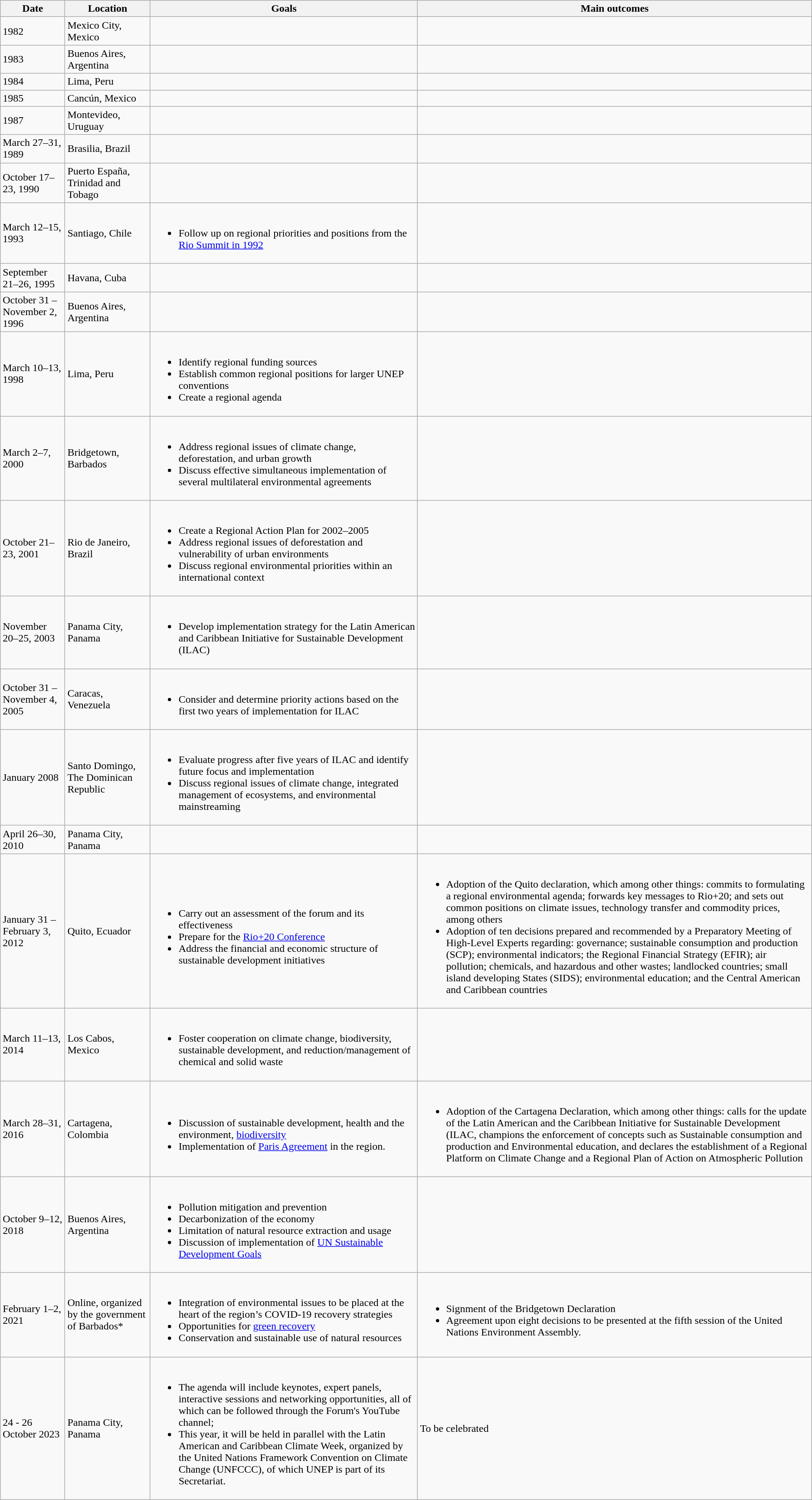<table class="wikitable">
<tr>
<th>Date</th>
<th>Location</th>
<th>Goals</th>
<th>Main outcomes</th>
</tr>
<tr>
<td>1982</td>
<td>Mexico City, Mexico</td>
<td></td>
<td></td>
</tr>
<tr>
<td>1983</td>
<td>Buenos Aires, Argentina</td>
<td></td>
<td></td>
</tr>
<tr>
<td>1984</td>
<td>Lima, Peru</td>
<td></td>
<td></td>
</tr>
<tr>
<td>1985</td>
<td>Cancún, Mexico</td>
<td></td>
<td></td>
</tr>
<tr>
<td>1987</td>
<td>Montevideo, Uruguay</td>
<td></td>
<td></td>
</tr>
<tr>
<td>March 27–31, 1989</td>
<td>Brasilia, Brazil</td>
<td></td>
<td></td>
</tr>
<tr>
<td>October 17–23, 1990</td>
<td>Puerto España, Trinidad and Tobago</td>
<td></td>
<td></td>
</tr>
<tr>
<td>March 12–15, 1993</td>
<td>Santiago, Chile</td>
<td><br><ul><li>Follow up on regional priorities and positions from the <a href='#'>Rio Summit in 1992</a></li></ul></td>
<td></td>
</tr>
<tr>
<td>September 21–26, 1995</td>
<td>Havana, Cuba</td>
<td></td>
<td></td>
</tr>
<tr>
<td>October 31 – November 2, 1996</td>
<td>Buenos Aires, Argentina</td>
<td></td>
<td></td>
</tr>
<tr>
<td>March 10–13, 1998</td>
<td>Lima, Peru</td>
<td><br><ul><li>Identify regional funding sources</li><li>Establish common regional positions for larger UNEP conventions</li><li>Create a regional agenda</li></ul></td>
<td></td>
</tr>
<tr>
<td>March 2–7, 2000</td>
<td>Bridgetown, Barbados</td>
<td><br><ul><li>Address regional issues of climate change, deforestation, and urban growth</li><li>Discuss effective simultaneous implementation of several multilateral environmental agreements</li></ul></td>
<td></td>
</tr>
<tr>
<td>October 21–23, 2001</td>
<td>Rio de Janeiro, Brazil</td>
<td><br><ul><li>Create a Regional Action Plan for 2002–2005</li><li>Address regional issues of deforestation and vulnerability of urban environments</li><li>Discuss regional environmental priorities within an international context</li></ul></td>
<td></td>
</tr>
<tr>
<td>November 20–25, 2003</td>
<td>Panama City, Panama</td>
<td><br><ul><li>Develop implementation strategy for the Latin American and Caribbean Initiative for Sustainable Development (ILAC)</li></ul></td>
<td></td>
</tr>
<tr>
<td>October 31 – November 4, 2005</td>
<td>Caracas, Venezuela</td>
<td><br><ul><li>Consider and determine priority actions based on the first two years of implementation for ILAC</li></ul></td>
<td></td>
</tr>
<tr>
<td>January 2008</td>
<td>Santo Domingo, The Dominican Republic</td>
<td><br><ul><li>Evaluate progress after five years of ILAC and identify future focus and implementation</li><li>Discuss regional issues of climate change, integrated management of ecosystems, and environmental mainstreaming</li></ul></td>
<td></td>
</tr>
<tr>
<td>April 26–30, 2010</td>
<td>Panama City, Panama</td>
<td></td>
<td></td>
</tr>
<tr>
<td>January 31 – February 3, 2012</td>
<td>Quito, Ecuador</td>
<td><br><ul><li>Carry out an assessment of the forum and its effectiveness</li><li>Prepare for the <a href='#'>Rio+20 Conference</a></li><li>Address the financial and economic structure of sustainable development initiatives</li></ul></td>
<td><br><ul><li>Adoption of the Quito declaration, which among other things: commits to formulating a regional environmental agenda; forwards key messages to Rio+20; and sets out common positions on climate issues, technology transfer and commodity prices, among others</li><li>Adoption of ten decisions prepared and recommended by a Preparatory Meeting of High-Level Experts regarding: governance; sustainable consumption and production (SCP); environmental indicators; the Regional Financial Strategy (EFIR); air pollution; chemicals, and hazardous and other wastes; landlocked countries; small island developing States (SIDS); environmental education; and the Central American and Caribbean countries</li></ul></td>
</tr>
<tr>
<td>March 11–13, 2014</td>
<td>Los Cabos, Mexico</td>
<td><br><ul><li>Foster cooperation on climate change, biodiversity, sustainable development, and reduction/management of chemical and solid waste</li></ul></td>
<td></td>
</tr>
<tr>
<td>March 28–31, 2016</td>
<td>Cartagena, Colombia</td>
<td><br><ul><li>Discussion of sustainable development, health and the environment, <a href='#'>biodiversity</a></li><li>Implementation of <a href='#'>Paris Agreement</a> in the region.</li></ul></td>
<td><br><ul><li>Adoption of the Cartagena Declaration, which among other things: calls for the update of the Latin American and the Caribbean Initiative for Sustainable Development (ILAC, champions the enforcement of concepts such as Sustainable consumption and production and Environmental education, and declares the establishment of a Regional Platform on Climate Change and a Regional Plan of Action on Atmospheric Pollution </li></ul></td>
</tr>
<tr>
<td>October 9–12, 2018</td>
<td>Buenos Aires, Argentina</td>
<td><br><ul><li>Pollution mitigation and prevention</li><li>Decarbonization of the economy</li><li>Limitation of natural resource extraction and usage</li><li>Discussion of implementation of <a href='#'>UN Sustainable Development Goals</a></li></ul></td>
<td></td>
</tr>
<tr>
<td>February 1–2, 2021</td>
<td>Online, organized by the government of Barbados*</td>
<td><br><ul><li>Integration of environmental issues to be placed at the heart of the region’s COVID-19 recovery strategies</li><li>Opportunities for <a href='#'>green recovery</a></li><li>Conservation and sustainable use of natural resources</li></ul></td>
<td><br><ul><li>Signment of the Bridgetown Declaration </li><li>Agreement upon eight decisions to be presented at the fifth session of the United Nations Environment Assembly.</li></ul></td>
</tr>
<tr>
<td>24 - 26 October 2023</td>
<td>Panama City, Panama</td>
<td><br><ul><li>The agenda will include keynotes, expert panels, interactive sessions and networking opportunities, all of which can be followed through the Forum's YouTube channel;</li><li>This year, it will be held in parallel with the Latin American and Caribbean Climate Week, organized by the United Nations Framework Convention on Climate Change (UNFCCC), of which UNEP is part of its Secretariat.</li></ul></td>
<td>To be celebrated</td>
</tr>
</table>
